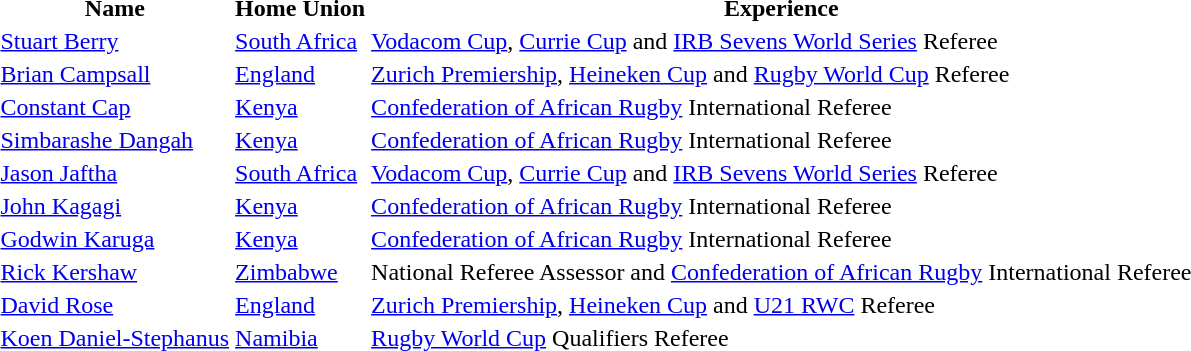<table>
<tr>
<th>Name</th>
<th>Home Union</th>
<th>Experience</th>
</tr>
<tr>
<td><a href='#'>Stuart Berry</a></td>
<td><a href='#'>South Africa</a></td>
<td><a href='#'>Vodacom Cup</a>, <a href='#'>Currie Cup</a> and <a href='#'>IRB Sevens World Series</a> Referee</td>
</tr>
<tr>
<td><a href='#'>Brian Campsall</a></td>
<td><a href='#'>England</a></td>
<td><a href='#'>Zurich Premiership</a>, <a href='#'>Heineken Cup</a> and <a href='#'>Rugby World Cup</a> Referee</td>
</tr>
<tr>
<td><a href='#'>Constant Cap</a></td>
<td><a href='#'>Kenya</a></td>
<td><a href='#'>Confederation of African Rugby</a> International Referee</td>
</tr>
<tr>
<td><a href='#'>Simbarashe Dangah</a></td>
<td><a href='#'>Kenya</a></td>
<td><a href='#'>Confederation of African Rugby</a> International Referee</td>
</tr>
<tr>
<td><a href='#'>Jason Jaftha</a></td>
<td><a href='#'>South Africa</a></td>
<td><a href='#'>Vodacom Cup</a>, <a href='#'>Currie Cup</a> and <a href='#'>IRB Sevens World Series</a> Referee</td>
</tr>
<tr>
<td><a href='#'>John Kagagi</a></td>
<td><a href='#'>Kenya</a></td>
<td><a href='#'>Confederation of African Rugby</a> International Referee</td>
</tr>
<tr>
<td><a href='#'>Godwin Karuga</a></td>
<td><a href='#'>Kenya</a></td>
<td><a href='#'>Confederation of African Rugby</a> International Referee</td>
</tr>
<tr>
<td><a href='#'>Rick Kershaw</a></td>
<td><a href='#'>Zimbabwe</a></td>
<td>National Referee Assessor and <a href='#'>Confederation of African Rugby</a> International Referee</td>
</tr>
<tr>
<td><a href='#'>David Rose</a></td>
<td><a href='#'>England</a></td>
<td><a href='#'>Zurich Premiership</a>, <a href='#'>Heineken Cup</a> and <a href='#'>U21 RWC</a> Referee</td>
</tr>
<tr>
<td><a href='#'>Koen Daniel-Stephanus</a></td>
<td><a href='#'>Namibia</a></td>
<td><a href='#'>Rugby World Cup</a> Qualifiers Referee</td>
</tr>
</table>
